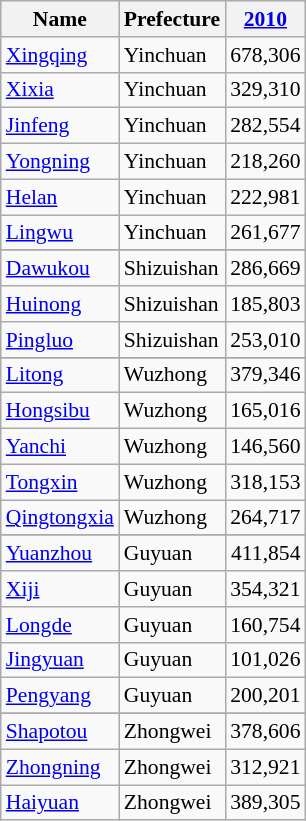<table class="wikitable sortable" style="font-size:90%;" align="center">
<tr>
<th>Name</th>
<th>Prefecture</th>
<th><a href='#'>2010</a></th>
</tr>
<tr>
<td><a href='#'>Xingqing</a></td>
<td>Yinchuan</td>
<td style="text-align: right;">678,306</td>
</tr>
<tr>
<td><a href='#'>Xixia</a></td>
<td>Yinchuan</td>
<td style="text-align: right;">329,310</td>
</tr>
<tr>
<td><a href='#'>Jinfeng</a></td>
<td>Yinchuan</td>
<td style="text-align: right;">282,554</td>
</tr>
<tr>
<td><a href='#'>Yongning</a></td>
<td>Yinchuan</td>
<td style="text-align: right;">218,260</td>
</tr>
<tr>
<td><a href='#'>Helan</a></td>
<td>Yinchuan</td>
<td style="text-align: right;">222,981</td>
</tr>
<tr>
<td><a href='#'>Lingwu</a></td>
<td>Yinchuan</td>
<td style="text-align: right;">261,677</td>
</tr>
<tr>
</tr>
<tr>
<td><a href='#'>Dawukou</a></td>
<td>Shizuishan</td>
<td style="text-align: right;">286,669</td>
</tr>
<tr>
<td><a href='#'>Huinong</a></td>
<td>Shizuishan</td>
<td style="text-align: right;">185,803</td>
</tr>
<tr>
<td><a href='#'>Pingluo</a></td>
<td>Shizuishan</td>
<td style="text-align: right;">253,010</td>
</tr>
<tr>
</tr>
<tr>
<td><a href='#'>Litong</a></td>
<td>Wuzhong</td>
<td style="text-align: right;">379,346</td>
</tr>
<tr>
<td><a href='#'>Hongsibu</a></td>
<td>Wuzhong</td>
<td style="text-align: right;">165,016</td>
</tr>
<tr>
<td><a href='#'>Yanchi</a></td>
<td>Wuzhong</td>
<td style="text-align: right;">146,560</td>
</tr>
<tr>
<td><a href='#'>Tongxin</a></td>
<td>Wuzhong</td>
<td style="text-align: right;">318,153</td>
</tr>
<tr>
<td><a href='#'>Qingtongxia</a></td>
<td>Wuzhong</td>
<td style="text-align: right;">264,717</td>
</tr>
<tr>
</tr>
<tr>
<td><a href='#'>Yuanzhou</a></td>
<td>Guyuan</td>
<td style="text-align: right;">411,854</td>
</tr>
<tr>
<td><a href='#'>Xiji</a></td>
<td>Guyuan</td>
<td style="text-align: right;">354,321</td>
</tr>
<tr>
<td><a href='#'>Longde</a></td>
<td>Guyuan</td>
<td style="text-align: right;">160,754</td>
</tr>
<tr>
<td><a href='#'>Jingyuan</a></td>
<td>Guyuan</td>
<td style="text-align: right;">101,026</td>
</tr>
<tr>
<td><a href='#'>Pengyang</a></td>
<td>Guyuan</td>
<td style="text-align: right;">200,201</td>
</tr>
<tr>
</tr>
<tr>
<td><a href='#'>Shapotou</a></td>
<td>Zhongwei</td>
<td style="text-align: right;">378,606</td>
</tr>
<tr>
<td><a href='#'>Zhongning</a></td>
<td>Zhongwei</td>
<td style="text-align: right;">312,921</td>
</tr>
<tr>
<td><a href='#'>Haiyuan</a></td>
<td>Zhongwei</td>
<td style="text-align: right;">389,305</td>
</tr>
</table>
